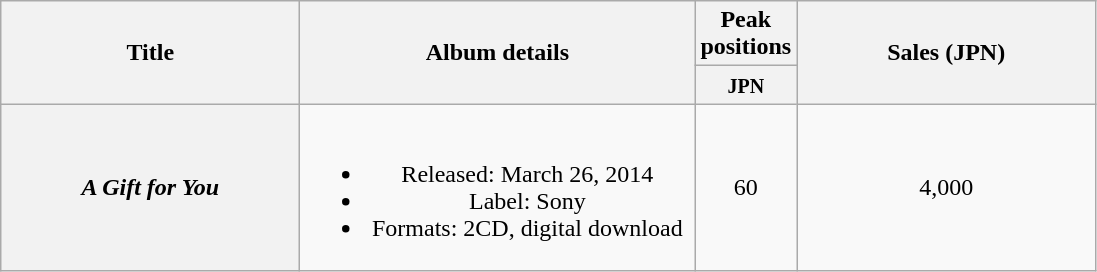<table class="wikitable plainrowheaders" style="text-align:center;">
<tr>
<th style="width:12em;" rowspan="2">Title</th>
<th style="width:16em;" rowspan="2">Album details</th>
<th colspan="1">Peak positions</th>
<th style="width:12em;" rowspan="2">Sales (JPN)</th>
</tr>
<tr>
<th style="width:2.5em;"><small>JPN</small><br></th>
</tr>
<tr>
<th scope="row"><em>A Gift for You</em></th>
<td><br><ul><li>Released: March 26, 2014 </li><li>Label: Sony</li><li>Formats: 2CD, digital download</li></ul></td>
<td>60</td>
<td>4,000</td>
</tr>
</table>
